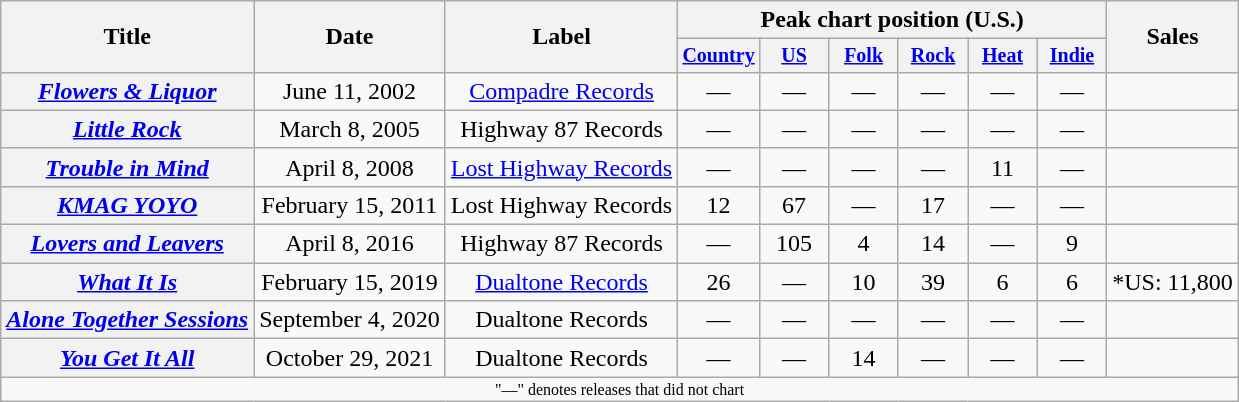<table class="wikitable plainrowheaders" style="text-align:center;">
<tr>
<th rowspan="2">Title</th>
<th rowspan="2">Date</th>
<th rowspan="2">Label</th>
<th colspan="6">Peak chart position (U.S.)</th>
<th rowspan="2">Sales</th>
</tr>
<tr style="font-size:smaller;">
<th width="40"><a href='#'>Country</a><br></th>
<th width="40"><a href='#'>US</a><br></th>
<th width="40"><a href='#'>Folk</a><br></th>
<th width="40"><a href='#'>Rock</a><br></th>
<th width="40"><a href='#'>Heat</a><br></th>
<th width="40"><a href='#'>Indie</a><br></th>
</tr>
<tr>
<th scope="row"><em><a href='#'>Flowers & Liquor</a></em></th>
<td>June 11, 2002</td>
<td><a href='#'>Compadre Records</a></td>
<td>—</td>
<td>—</td>
<td>—</td>
<td>—</td>
<td>—</td>
<td>—</td>
<td></td>
</tr>
<tr>
<th scope="row"><em><a href='#'>Little Rock</a></em></th>
<td>March 8, 2005</td>
<td>Highway 87 Records</td>
<td>—</td>
<td>—</td>
<td>—</td>
<td>—</td>
<td>—</td>
<td>—</td>
<td></td>
</tr>
<tr>
<th scope="row"><em><a href='#'>Trouble in Mind</a></em></th>
<td>April 8, 2008</td>
<td><a href='#'>Lost Highway Records</a></td>
<td>—</td>
<td>—</td>
<td>—</td>
<td>—</td>
<td>11</td>
<td>—</td>
<td></td>
</tr>
<tr>
<th scope="row"><em><a href='#'>KMAG YOYO</a></em></th>
<td>February 15, 2011</td>
<td>Lost Highway Records</td>
<td>12</td>
<td>67</td>
<td>—</td>
<td>17</td>
<td>—</td>
<td>—</td>
<td></td>
</tr>
<tr>
<th scope="row"><em><a href='#'>Lovers and Leavers</a></em></th>
<td>April 8, 2016</td>
<td>Highway 87 Records</td>
<td>—</td>
<td>105</td>
<td>4</td>
<td>14</td>
<td>—</td>
<td>9</td>
<td></td>
</tr>
<tr>
<th scope="row"><em><a href='#'>What It Is</a></em></th>
<td>February 15, 2019</td>
<td><a href='#'>Dualtone Records</a></td>
<td>26</td>
<td>—</td>
<td>10</td>
<td>39</td>
<td>6</td>
<td>6</td>
<td>*US: 11,800</td>
</tr>
<tr>
<th scope="row"><em><a href='#'>Alone Together Sessions</a></em></th>
<td>September 4, 2020</td>
<td>Dualtone Records</td>
<td>—</td>
<td>—</td>
<td>—</td>
<td>—</td>
<td>—</td>
<td>—</td>
<td></td>
</tr>
<tr>
<th scope="row"><em><a href='#'>You Get It All</a></em></th>
<td>October 29, 2021</td>
<td>Dualtone Records</td>
<td>—</td>
<td>—</td>
<td>14</td>
<td>—</td>
<td>—</td>
<td>—</td>
<td></td>
</tr>
<tr>
<td colspan="10" style="font-size:8pt;">"—" denotes releases that did not chart</td>
</tr>
</table>
